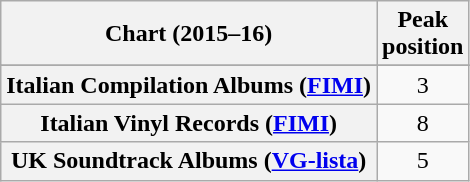<table class="wikitable sortable plainrowheaders" style="text-align:center">
<tr>
<th scope="col">Chart (2015–16)</th>
<th scope="col">Peak<br> position</th>
</tr>
<tr>
</tr>
<tr>
</tr>
<tr>
</tr>
<tr>
</tr>
<tr>
</tr>
<tr>
</tr>
<tr>
<th scope="row">Italian Compilation Albums (<a href='#'>FIMI</a>)</th>
<td>3</td>
</tr>
<tr>
<th scope="row">Italian Vinyl Records (<a href='#'>FIMI</a>)</th>
<td>8</td>
</tr>
<tr>
<th scope="row">UK Soundtrack Albums (<a href='#'>VG-lista</a>)</th>
<td>5</td>
</tr>
</table>
